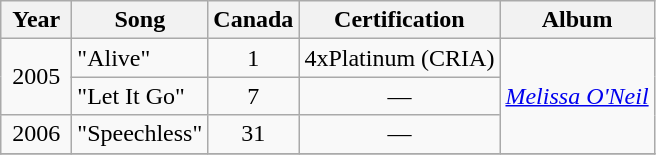<table class="wikitable">
<tr>
<th width="40">Year</th>
<th>Song</th>
<th width="40">Canada</th>
<th>Certification</th>
<th>Album</th>
</tr>
<tr>
<td align="center" rowspan=2>2005</td>
<td>"Alive"</td>
<td align="center">1</td>
<td align="center">4xPlatinum (CRIA)</td>
<td rowspan="3"><em><a href='#'>Melissa O'Neil</a></em></td>
</tr>
<tr>
<td>"Let It Go"</td>
<td align="center">7</td>
<td align="center">—</td>
</tr>
<tr>
<td align="center" rowspan=1>2006</td>
<td>"Speechless"</td>
<td align="center">31</td>
<td align="center">—</td>
</tr>
<tr>
</tr>
</table>
